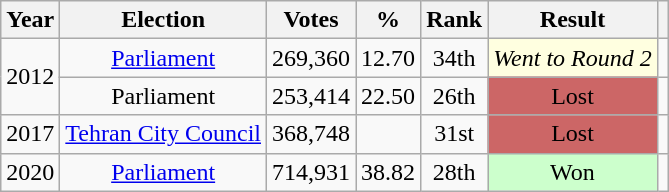<table class="wikitable" style="text-align:center;">
<tr>
<th>Year</th>
<th>Election</th>
<th>Votes</th>
<th>%</th>
<th>Rank</th>
<th>Result</th>
<th></th>
</tr>
<tr>
<td rowspan="2">2012</td>
<td><a href='#'>Parliament</a> </td>
<td>269,360</td>
<td>12.70</td>
<td>34th</td>
<td style="background-color:#FFFFE0"><em>Went to Round 2</em></td>
<td></td>
</tr>
<tr>
<td>Parliament </td>
<td> 253,414</td>
<td> 22.50</td>
<td>26th</td>
<td style="background-color:#C66">Lost</td>
<td></td>
</tr>
<tr>
<td>2017</td>
<td><a href='#'>Tehran City Council</a></td>
<td>368,748</td>
<td></td>
<td>31st</td>
<td style="background-color:#C66">Lost</td>
<td></td>
</tr>
<tr>
<td>2020</td>
<td><a href='#'>Parliament</a></td>
<td> 714,931</td>
<td> 38.82</td>
<td>28th</td>
<td style="background-color:#CCFFCC">Won</td>
<td></td>
</tr>
</table>
